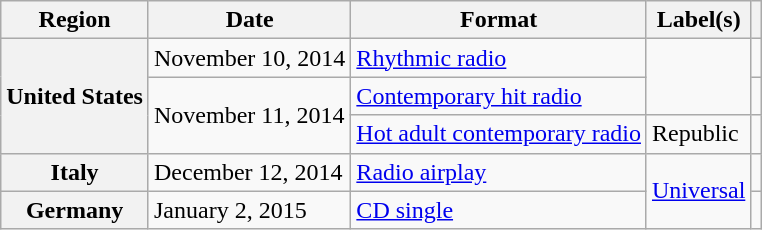<table class="wikitable plainrowheaders" border="1">
<tr>
<th scope="col">Region</th>
<th scope="col">Date</th>
<th scope="col">Format</th>
<th scope="col">Label(s)</th>
<th scope="col"></th>
</tr>
<tr>
<th scope="row" rowspan="3">United States</th>
<td>November 10, 2014</td>
<td><a href='#'>Rhythmic radio</a></td>
<td rowspan="2"></td>
<td style="text-align:center;"></td>
</tr>
<tr>
<td rowspan="2">November 11, 2014</td>
<td><a href='#'>Contemporary hit radio</a></td>
<td style="text-align:center;"></td>
</tr>
<tr>
<td><a href='#'>Hot adult contemporary radio</a></td>
<td>Republic</td>
<td style="text-align:center;"></td>
</tr>
<tr>
<th scope="row">Italy</th>
<td>December 12, 2014</td>
<td><a href='#'>Radio airplay</a></td>
<td rowspan="2"><a href='#'>Universal</a></td>
<td style="text-align:center;"></td>
</tr>
<tr>
<th scope="row">Germany</th>
<td>January 2, 2015</td>
<td><a href='#'>CD single</a></td>
<td style="text-align:center;"></td>
</tr>
</table>
